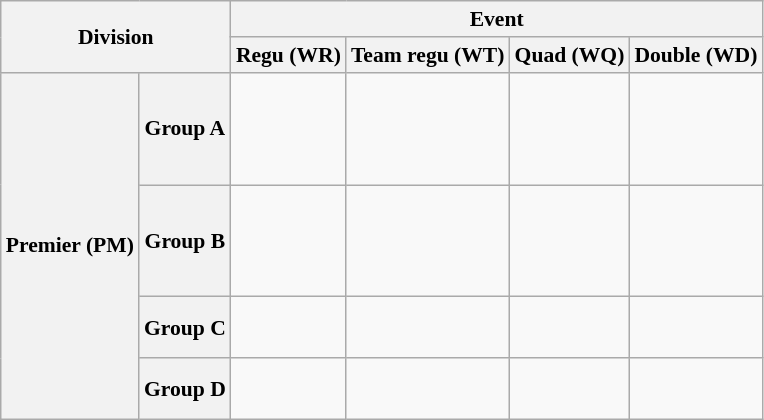<table class="wikitable" style="font-size: 90%;float:left;margin-right:1em">
<tr>
<th rowspan=2 colspan=2>Division</th>
<th colspan=4>Event</th>
</tr>
<tr>
<th>Regu (WR)</th>
<th>Team regu (WT)</th>
<th>Quad (WQ)</th>
<th>Double (WD)</th>
</tr>
<tr>
<th rowspan=4>Premier (PM)</th>
<th>Group A</th>
<td style="vertical-align: top;"><br><br></td>
<td style="vertical-align: top;"><br><br><br></td>
<td style="vertical-align: top;"><br><br><br></td>
<td><br><br><br><br></td>
</tr>
<tr>
<th>Group B</th>
<td style="vertical-align: top;"><br><br></td>
<td style="vertical-align: top;"><br><br><br></td>
<td style="vertical-align: top;"><br><br><br></td>
<td><br><br><br><br></td>
</tr>
<tr>
<th>Group C</th>
<td><br><br></td>
<td></td>
<td><br><br></td>
<td></td>
</tr>
<tr>
<th>Group D</th>
<td><br><br></td>
<td></td>
<td><br><br></td>
<td></td>
</tr>
</table>
